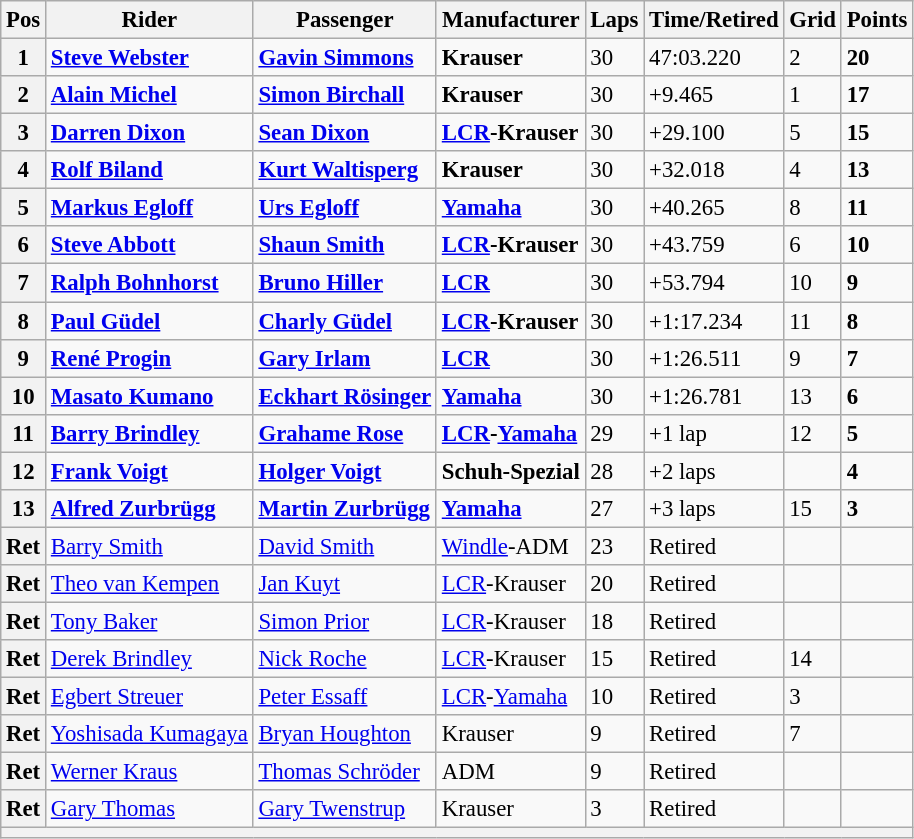<table class="wikitable" style="font-size: 95%;">
<tr>
<th>Pos</th>
<th>Rider</th>
<th>Passenger</th>
<th>Manufacturer</th>
<th>Laps</th>
<th>Time/Retired</th>
<th>Grid</th>
<th>Points</th>
</tr>
<tr>
<th>1</th>
<td> <strong><a href='#'>Steve Webster</a></strong></td>
<td> <strong><a href='#'>Gavin Simmons</a></strong></td>
<td><strong>Krauser</strong></td>
<td>30</td>
<td>47:03.220</td>
<td>2</td>
<td><strong>20</strong></td>
</tr>
<tr>
<th>2</th>
<td> <strong><a href='#'>Alain Michel</a></strong></td>
<td> <strong><a href='#'>Simon Birchall</a></strong></td>
<td><strong>Krauser</strong></td>
<td>30</td>
<td>+9.465</td>
<td>1</td>
<td><strong>17</strong></td>
</tr>
<tr>
<th>3</th>
<td> <strong><a href='#'>Darren Dixon</a></strong></td>
<td> <strong><a href='#'>Sean Dixon</a></strong></td>
<td><strong><a href='#'>LCR</a>-Krauser</strong></td>
<td>30</td>
<td>+29.100</td>
<td>5</td>
<td><strong>15</strong></td>
</tr>
<tr>
<th>4</th>
<td> <strong><a href='#'>Rolf Biland</a></strong></td>
<td> <strong><a href='#'>Kurt Waltisperg</a></strong></td>
<td><strong>Krauser</strong></td>
<td>30</td>
<td>+32.018</td>
<td>4</td>
<td><strong>13</strong></td>
</tr>
<tr>
<th>5</th>
<td> <strong><a href='#'>Markus Egloff</a></strong></td>
<td> <strong><a href='#'>Urs Egloff</a></strong></td>
<td><strong><a href='#'>Yamaha</a></strong></td>
<td>30</td>
<td>+40.265</td>
<td>8</td>
<td><strong>11</strong></td>
</tr>
<tr>
<th>6</th>
<td> <strong><a href='#'>Steve Abbott</a></strong></td>
<td> <strong><a href='#'>Shaun Smith</a></strong></td>
<td><strong><a href='#'>LCR</a>-Krauser</strong></td>
<td>30</td>
<td>+43.759</td>
<td>6</td>
<td><strong>10</strong></td>
</tr>
<tr>
<th>7</th>
<td> <strong><a href='#'>Ralph Bohnhorst</a></strong></td>
<td> <strong><a href='#'>Bruno Hiller</a></strong></td>
<td><strong><a href='#'>LCR</a></strong></td>
<td>30</td>
<td>+53.794</td>
<td>10</td>
<td><strong>9</strong></td>
</tr>
<tr>
<th>8</th>
<td> <strong><a href='#'>Paul Güdel</a></strong></td>
<td> <strong><a href='#'>Charly Güdel</a></strong></td>
<td><strong><a href='#'>LCR</a>-Krauser</strong></td>
<td>30</td>
<td>+1:17.234</td>
<td>11</td>
<td><strong>8</strong></td>
</tr>
<tr>
<th>9</th>
<td> <strong><a href='#'>René Progin</a></strong></td>
<td> <strong><a href='#'>Gary Irlam</a></strong></td>
<td><strong><a href='#'>LCR</a></strong></td>
<td>30</td>
<td>+1:26.511</td>
<td>9</td>
<td><strong>7</strong></td>
</tr>
<tr>
<th>10</th>
<td> <strong><a href='#'>Masato Kumano</a></strong></td>
<td> <strong><a href='#'>Eckhart Rösinger</a></strong></td>
<td><strong><a href='#'>Yamaha</a></strong></td>
<td>30</td>
<td>+1:26.781</td>
<td>13</td>
<td><strong>6</strong></td>
</tr>
<tr>
<th>11</th>
<td> <strong><a href='#'>Barry Brindley</a></strong></td>
<td> <strong><a href='#'>Grahame Rose</a></strong></td>
<td><strong><a href='#'>LCR</a>-<a href='#'>Yamaha</a></strong></td>
<td>29</td>
<td>+1 lap</td>
<td>12</td>
<td><strong>5</strong></td>
</tr>
<tr>
<th>12</th>
<td> <strong><a href='#'>Frank Voigt</a></strong></td>
<td> <strong><a href='#'>Holger Voigt</a></strong></td>
<td><strong>Schuh-Spezial</strong></td>
<td>28</td>
<td>+2 laps</td>
<td></td>
<td><strong>4</strong></td>
</tr>
<tr>
<th>13</th>
<td> <strong><a href='#'>Alfred Zurbrügg</a></strong></td>
<td> <strong><a href='#'>Martin Zurbrügg</a></strong></td>
<td><strong><a href='#'>Yamaha</a></strong></td>
<td>27</td>
<td>+3 laps</td>
<td>15</td>
<td><strong>3</strong></td>
</tr>
<tr>
<th>Ret</th>
<td> <a href='#'>Barry Smith</a></td>
<td> <a href='#'>David Smith</a></td>
<td><a href='#'>Windle</a>-ADM</td>
<td>23</td>
<td>Retired</td>
<td></td>
<td></td>
</tr>
<tr>
<th>Ret</th>
<td> <a href='#'>Theo van Kempen</a></td>
<td> <a href='#'>Jan Kuyt</a></td>
<td><a href='#'>LCR</a>-Krauser</td>
<td>20</td>
<td>Retired</td>
<td></td>
<td></td>
</tr>
<tr>
<th>Ret</th>
<td> <a href='#'>Tony Baker</a></td>
<td> <a href='#'>Simon Prior</a></td>
<td><a href='#'>LCR</a>-Krauser</td>
<td>18</td>
<td>Retired</td>
<td></td>
<td></td>
</tr>
<tr>
<th>Ret</th>
<td> <a href='#'>Derek Brindley</a></td>
<td> <a href='#'>Nick Roche</a></td>
<td><a href='#'>LCR</a>-Krauser</td>
<td>15</td>
<td>Retired</td>
<td>14</td>
<td></td>
</tr>
<tr>
<th>Ret</th>
<td> <a href='#'>Egbert Streuer</a></td>
<td> <a href='#'>Peter Essaff</a></td>
<td><a href='#'>LCR</a>-<a href='#'>Yamaha</a></td>
<td>10</td>
<td>Retired</td>
<td>3</td>
<td></td>
</tr>
<tr>
<th>Ret</th>
<td> <a href='#'>Yoshisada Kumagaya</a></td>
<td> <a href='#'>Bryan Houghton</a></td>
<td>Krauser</td>
<td>9</td>
<td>Retired</td>
<td>7</td>
<td></td>
</tr>
<tr>
<th>Ret</th>
<td> <a href='#'>Werner Kraus</a></td>
<td> <a href='#'>Thomas Schröder</a></td>
<td>ADM</td>
<td>9</td>
<td>Retired</td>
<td></td>
<td></td>
</tr>
<tr>
<th>Ret</th>
<td> <a href='#'>Gary Thomas</a></td>
<td> <a href='#'>Gary Twenstrup</a></td>
<td>Krauser</td>
<td>3</td>
<td>Retired</td>
<td></td>
<td></td>
</tr>
<tr>
<th colspan=8></th>
</tr>
</table>
